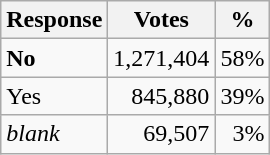<table class=wikitable>
<tr>
<th>Response</th>
<th>Votes</th>
<th>%</th>
</tr>
<tr>
<td><strong>No</strong></td>
<td align="right">1,271,404</td>
<td align="right">58%</td>
</tr>
<tr>
<td>Yes</td>
<td align="right">845,880</td>
<td align="right">39%</td>
</tr>
<tr>
<td><em>blank</em></td>
<td align="right">69,507</td>
<td align="right">3%</td>
</tr>
</table>
